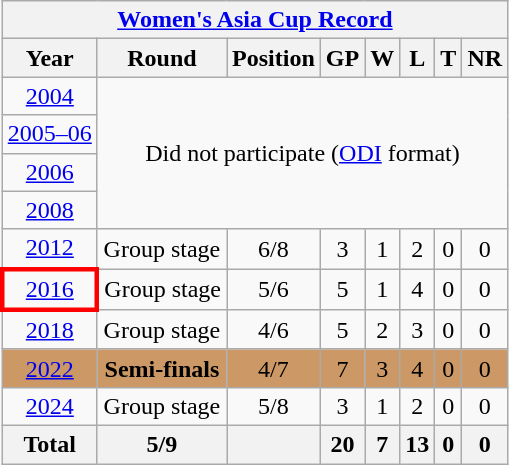<table class="wikitable" style="text-align: center; width=900px;">
<tr>
<th colspan="8"><a href='#'>Women's Asia Cup Record</a></th>
</tr>
<tr>
<th>Year</th>
<th>Round</th>
<th>Position</th>
<th>GP</th>
<th>W</th>
<th>L</th>
<th>T</th>
<th>NR</th>
</tr>
<tr>
<td> <a href='#'>2004</a></td>
<td colspan="7" rowspan="4">Did not participate (<a href='#'>ODI</a> format)</td>
</tr>
<tr>
<td>  <a href='#'>2005–06</a></td>
</tr>
<tr>
<td> <a href='#'>2006</a></td>
</tr>
<tr>
<td> <a href='#'>2008</a></td>
</tr>
<tr>
<td> <a href='#'>2012</a></td>
<td>Group stage</td>
<td>6/8</td>
<td>3</td>
<td>1</td>
<td>2</td>
<td>0</td>
<td>0</td>
</tr>
<tr>
<td style="border: 3px solid red"> <a href='#'>2016</a></td>
<td>Group stage</td>
<td>5/6</td>
<td>5</td>
<td>1</td>
<td>4</td>
<td>0</td>
<td>0</td>
</tr>
<tr>
<td> <a href='#'>2018</a></td>
<td>Group stage</td>
<td>4/6</td>
<td>5</td>
<td>2</td>
<td>3</td>
<td>0</td>
<td>0</td>
</tr>
<tr bgcolor=#cc9966>
<td> <a href='#'>2022</a></td>
<td><strong>Semi-finals</strong></td>
<td>4/7</td>
<td>7</td>
<td>3</td>
<td>4</td>
<td>0</td>
<td>0</td>
</tr>
<tr>
<td> <a href='#'>2024</a></td>
<td>Group stage</td>
<td>5/8</td>
<td>3</td>
<td>1</td>
<td>2</td>
<td>0</td>
<td>0</td>
</tr>
<tr>
<th><strong>Total</strong></th>
<th>5/9</th>
<th></th>
<th>20</th>
<th>7</th>
<th>13</th>
<th>0</th>
<th>0</th>
</tr>
</table>
